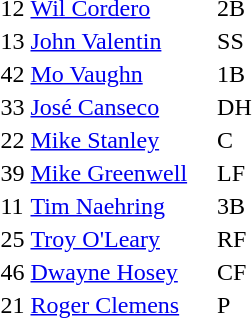<table>
<tr>
<td>12</td>
<td><a href='#'>Wil Cordero</a></td>
<td>2B</td>
</tr>
<tr>
<td>13</td>
<td><a href='#'>John Valentin</a></td>
<td>SS</td>
</tr>
<tr>
<td>42</td>
<td><a href='#'>Mo Vaughn</a></td>
<td>1B</td>
</tr>
<tr>
<td>33</td>
<td><a href='#'>José Canseco</a></td>
<td>DH</td>
</tr>
<tr>
<td>22</td>
<td><a href='#'>Mike Stanley</a></td>
<td>C</td>
</tr>
<tr>
<td>39</td>
<td><a href='#'>Mike Greenwell</a>    </td>
<td>LF</td>
</tr>
<tr>
<td>11</td>
<td><a href='#'>Tim Naehring</a></td>
<td>3B</td>
</tr>
<tr>
<td>25</td>
<td><a href='#'>Troy O'Leary</a></td>
<td>RF</td>
</tr>
<tr>
<td>46</td>
<td><a href='#'>Dwayne Hosey</a></td>
<td>CF</td>
</tr>
<tr>
<td>21</td>
<td><a href='#'>Roger Clemens</a></td>
<td>P</td>
</tr>
<tr>
</tr>
</table>
